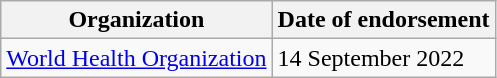<table class="wikitable">
<tr>
<th>Organization</th>
<th>Date of endorsement</th>
</tr>
<tr>
<td><a href='#'>World Health Organization</a></td>
<td>14 September 2022</td>
</tr>
</table>
